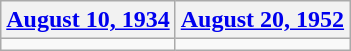<table class=wikitable>
<tr>
<th><a href='#'>August 10, 1934</a></th>
<th><a href='#'>August 20, 1952</a></th>
</tr>
<tr>
<td></td>
<td></td>
</tr>
</table>
